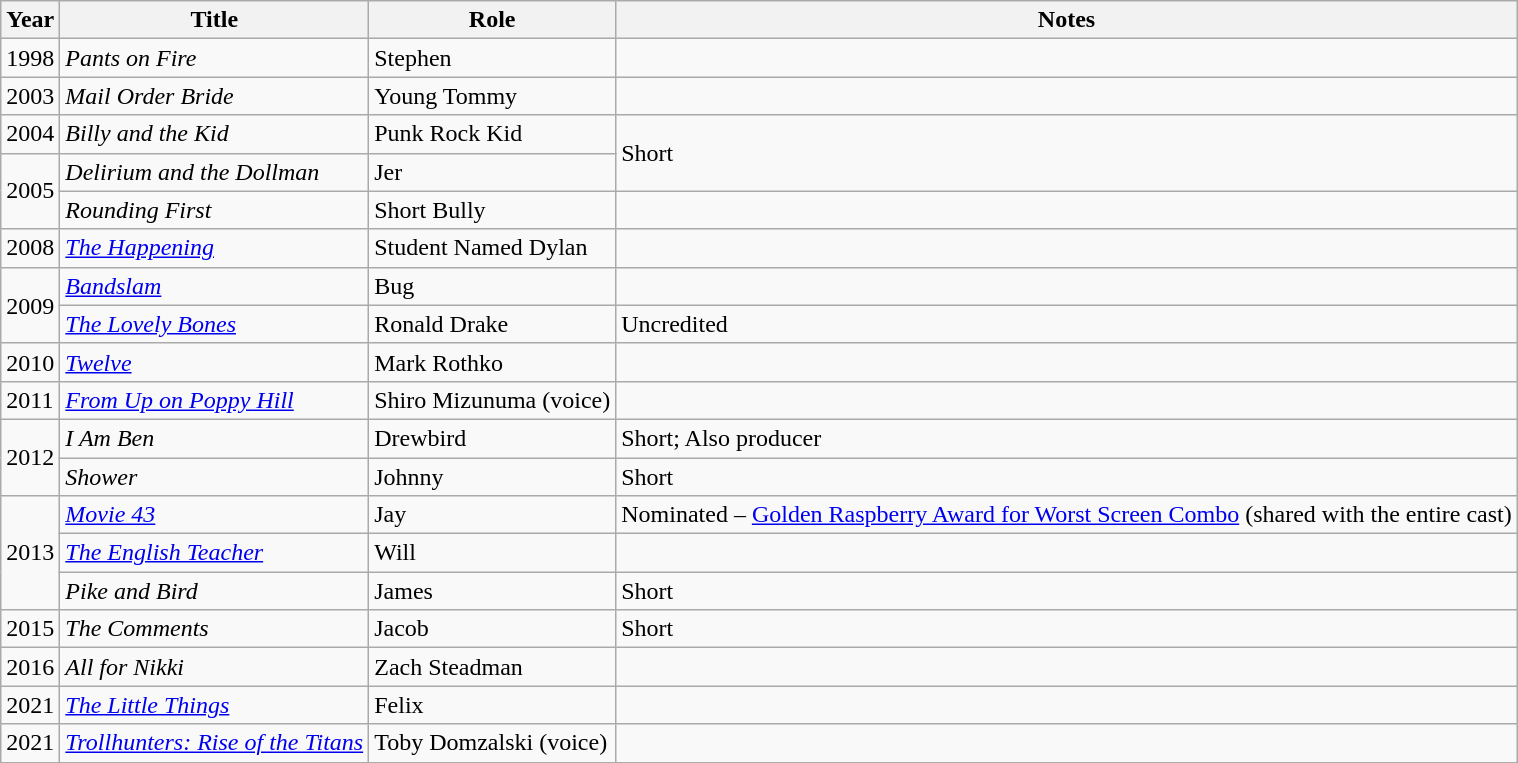<table class="wikitable sortable">
<tr>
<th>Year</th>
<th>Title</th>
<th>Role</th>
<th>Notes</th>
</tr>
<tr>
<td>1998</td>
<td><em>Pants on Fire</em></td>
<td>Stephen</td>
<td></td>
</tr>
<tr>
<td>2003</td>
<td><em>Mail Order Bride</em></td>
<td>Young Tommy</td>
<td></td>
</tr>
<tr>
<td>2004</td>
<td><em>Billy and the Kid</em></td>
<td>Punk Rock Kid</td>
<td rowspan="2">Short</td>
</tr>
<tr>
<td rowspan="2">2005</td>
<td><em>Delirium and the Dollman</em></td>
<td>Jer</td>
</tr>
<tr>
<td><em>Rounding First</em></td>
<td>Short Bully</td>
<td></td>
</tr>
<tr>
<td>2008</td>
<td><em><a href='#'>The Happening</a></em></td>
<td>Student Named Dylan</td>
<td></td>
</tr>
<tr>
<td rowspan="2">2009</td>
<td><em><a href='#'>Bandslam</a></em></td>
<td>Bug</td>
<td></td>
</tr>
<tr>
<td><em><a href='#'>The Lovely Bones</a></em></td>
<td>Ronald Drake</td>
<td>Uncredited</td>
</tr>
<tr>
<td>2010</td>
<td><em><a href='#'>Twelve</a></em></td>
<td>Mark Rothko</td>
<td></td>
</tr>
<tr>
<td>2011</td>
<td><em><a href='#'>From Up on Poppy Hill</a></em></td>
<td>Shiro Mizunuma (voice)</td>
<td></td>
</tr>
<tr>
<td rowspan="2">2012</td>
<td><em>I Am Ben</em></td>
<td>Drewbird</td>
<td>Short; Also producer</td>
</tr>
<tr>
<td><em>Shower</em></td>
<td>Johnny</td>
<td>Short</td>
</tr>
<tr>
<td rowspan="3">2013</td>
<td><em><a href='#'>Movie 43</a></em></td>
<td>Jay</td>
<td>Nominated – <a href='#'>Golden Raspberry Award for Worst Screen Combo</a> (shared with the entire cast)</td>
</tr>
<tr>
<td><em><a href='#'>The English Teacher</a></em></td>
<td>Will</td>
<td></td>
</tr>
<tr>
<td><em>Pike and Bird</em></td>
<td>James</td>
<td>Short</td>
</tr>
<tr>
<td>2015</td>
<td><em>The Comments</em></td>
<td>Jacob</td>
<td>Short</td>
</tr>
<tr>
<td>2016</td>
<td><em>All for Nikki</em></td>
<td>Zach Steadman</td>
<td></td>
</tr>
<tr>
<td>2021</td>
<td><em><a href='#'>The Little Things</a></em></td>
<td>Felix</td>
<td></td>
</tr>
<tr>
<td>2021</td>
<td><em><a href='#'>Trollhunters: Rise of the Titans</a></em></td>
<td>Toby Domzalski (voice)</td>
<td></td>
</tr>
<tr>
</tr>
</table>
